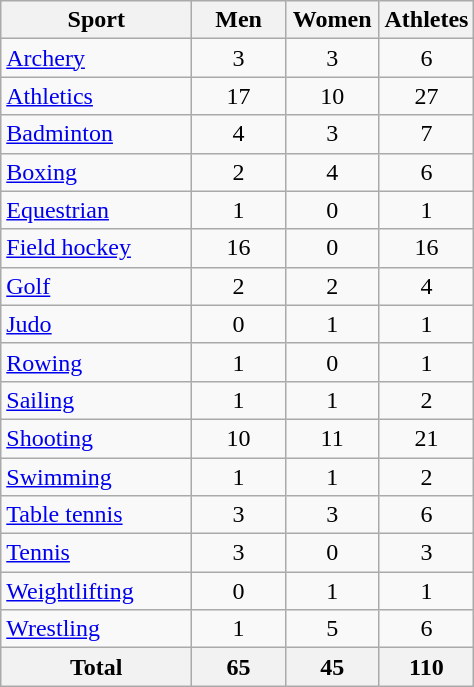<table class="wikitable sortable" style="text-align:center;">
<tr>
<th width=120>Sport</th>
<th width=55>Men</th>
<th width=55>Women</th>
<th width="55">Athletes</th>
</tr>
<tr>
<td align=left><a href='#'>Archery</a></td>
<td>3</td>
<td>3</td>
<td>6</td>
</tr>
<tr>
<td align=left><a href='#'>Athletics</a></td>
<td>17</td>
<td>10</td>
<td>27</td>
</tr>
<tr>
<td align=left><a href='#'>Badminton</a></td>
<td>4</td>
<td>3</td>
<td>7</td>
</tr>
<tr>
<td align=left><a href='#'>Boxing</a></td>
<td>2</td>
<td>4</td>
<td>6</td>
</tr>
<tr>
<td align=left><a href='#'>Equestrian</a></td>
<td>1</td>
<td>0</td>
<td>1</td>
</tr>
<tr>
<td align=left><a href='#'>Field hockey</a></td>
<td>16</td>
<td>0</td>
<td>16</td>
</tr>
<tr>
<td align=left><a href='#'>Golf</a></td>
<td>2</td>
<td>2</td>
<td>4</td>
</tr>
<tr>
<td align=left><a href='#'>Judo</a></td>
<td>0</td>
<td>1</td>
<td>1</td>
</tr>
<tr>
<td align=left><a href='#'>Rowing</a></td>
<td>1</td>
<td>0</td>
<td>1</td>
</tr>
<tr>
<td align=left><a href='#'>Sailing</a></td>
<td>1</td>
<td>1</td>
<td>2</td>
</tr>
<tr>
<td align=left><a href='#'>Shooting</a></td>
<td>10</td>
<td>11</td>
<td>21</td>
</tr>
<tr>
<td align=left><a href='#'>Swimming</a></td>
<td>1</td>
<td>1</td>
<td>2</td>
</tr>
<tr>
<td align=left><a href='#'>Table tennis</a></td>
<td>3</td>
<td>3</td>
<td>6</td>
</tr>
<tr>
<td align=left><a href='#'>Tennis</a></td>
<td>3</td>
<td>0</td>
<td>3</td>
</tr>
<tr>
<td align=left><a href='#'>Weightlifting</a></td>
<td>0</td>
<td>1</td>
<td>1</td>
</tr>
<tr>
<td align=left><a href='#'>Wrestling</a></td>
<td>1</td>
<td>5</td>
<td>6</td>
</tr>
<tr>
<th>Total</th>
<th>65</th>
<th>45</th>
<th>110</th>
</tr>
</table>
